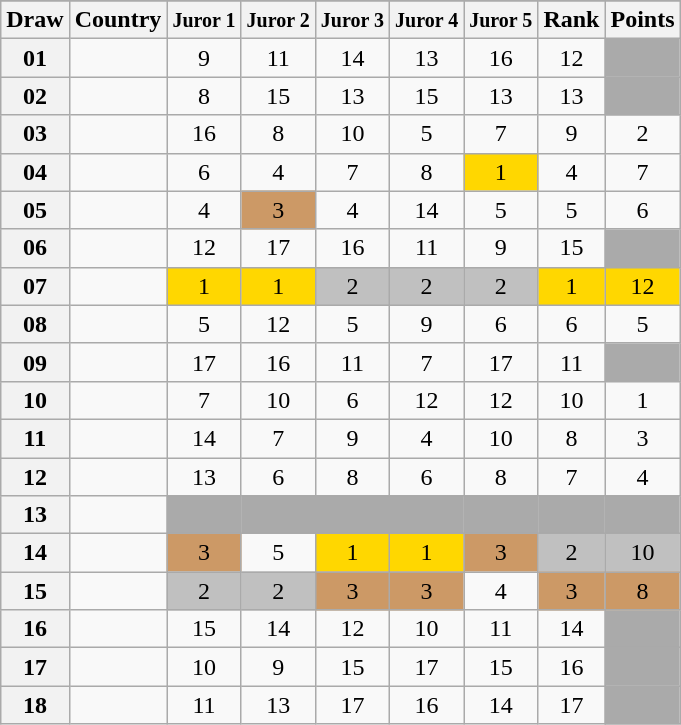<table class="sortable wikitable collapsible plainrowheaders" style="text-align:center;">
<tr>
</tr>
<tr>
<th scope="col">Draw</th>
<th scope="col">Country</th>
<th scope="col"><small>Juror 1</small></th>
<th scope="col"><small>Juror 2</small></th>
<th scope="col"><small>Juror 3</small></th>
<th scope="col"><small>Juror 4</small></th>
<th scope="col"><small>Juror 5</small></th>
<th scope="col">Rank</th>
<th scope="col">Points</th>
</tr>
<tr>
<th scope="row" style="text-align:center;">01</th>
<td style="text-align:left;"></td>
<td>9</td>
<td>11</td>
<td>14</td>
<td>13</td>
<td>16</td>
<td>12</td>
<td style="background:#AAAAAA;"></td>
</tr>
<tr>
<th scope="row" style="text-align:center;">02</th>
<td style="text-align:left;"></td>
<td>8</td>
<td>15</td>
<td>13</td>
<td>15</td>
<td>13</td>
<td>13</td>
<td style="background:#AAAAAA;"></td>
</tr>
<tr>
<th scope="row" style="text-align:center;">03</th>
<td style="text-align:left;"></td>
<td>16</td>
<td>8</td>
<td>10</td>
<td>5</td>
<td>7</td>
<td>9</td>
<td>2</td>
</tr>
<tr>
<th scope="row" style="text-align:center;">04</th>
<td style="text-align:left;"></td>
<td>6</td>
<td>4</td>
<td>7</td>
<td>8</td>
<td style="background:gold;">1</td>
<td>4</td>
<td>7</td>
</tr>
<tr>
<th scope="row" style="text-align:center;">05</th>
<td style="text-align:left;"></td>
<td>4</td>
<td style="background:#CC9966;">3</td>
<td>4</td>
<td>14</td>
<td>5</td>
<td>5</td>
<td>6</td>
</tr>
<tr>
<th scope="row" style="text-align:center;">06</th>
<td style="text-align:left;"></td>
<td>12</td>
<td>17</td>
<td>16</td>
<td>11</td>
<td>9</td>
<td>15</td>
<td style="background:#AAAAAA;"></td>
</tr>
<tr>
<th scope="row" style="text-align:center;">07</th>
<td style="text-align:left;"></td>
<td style="background:gold;">1</td>
<td style="background:gold;">1</td>
<td style="background:silver;">2</td>
<td style="background:silver;">2</td>
<td style="background:silver;">2</td>
<td style="background:gold;">1</td>
<td style="background:gold;">12</td>
</tr>
<tr>
<th scope="row" style="text-align:center;">08</th>
<td style="text-align:left;"></td>
<td>5</td>
<td>12</td>
<td>5</td>
<td>9</td>
<td>6</td>
<td>6</td>
<td>5</td>
</tr>
<tr>
<th scope="row" style="text-align:center;">09</th>
<td style="text-align:left;"></td>
<td>17</td>
<td>16</td>
<td>11</td>
<td>7</td>
<td>17</td>
<td>11</td>
<td style="background:#AAAAAA;"></td>
</tr>
<tr>
<th scope="row" style="text-align:center;">10</th>
<td style="text-align:left;"></td>
<td>7</td>
<td>10</td>
<td>6</td>
<td>12</td>
<td>12</td>
<td>10</td>
<td>1</td>
</tr>
<tr>
<th scope="row" style="text-align:center;">11</th>
<td style="text-align:left;"></td>
<td>14</td>
<td>7</td>
<td>9</td>
<td>4</td>
<td>10</td>
<td>8</td>
<td>3</td>
</tr>
<tr>
<th scope="row" style="text-align:center;">12</th>
<td style="text-align:left;"></td>
<td>13</td>
<td>6</td>
<td>8</td>
<td>6</td>
<td>8</td>
<td>7</td>
<td>4</td>
</tr>
<tr>
<th scope="row" style="text-align:center;">13</th>
<td style="text-align:left;"></td>
<td style="background:#AAAAAA;"></td>
<td style="background:#AAAAAA;"></td>
<td style="background:#AAAAAA;"></td>
<td style="background:#AAAAAA;"></td>
<td style="background:#AAAAAA;"></td>
<td style="background:#AAAAAA;"></td>
<td style="background:#AAAAAA;"></td>
</tr>
<tr>
<th scope="row" style="text-align:center;">14</th>
<td style="text-align:left;"></td>
<td style="background:#CC9966;">3</td>
<td>5</td>
<td style="background:gold;">1</td>
<td style="background:gold;">1</td>
<td style="background:#CC9966;">3</td>
<td style="background:silver;">2</td>
<td style="background:silver;">10</td>
</tr>
<tr>
<th scope="row" style="text-align:center;">15</th>
<td style="text-align:left;"></td>
<td style="background:silver;">2</td>
<td style="background:silver;">2</td>
<td style="background:#CC9966;">3</td>
<td style="background:#CC9966;">3</td>
<td>4</td>
<td style="background:#CC9966;">3</td>
<td style="background:#CC9966;">8</td>
</tr>
<tr>
<th scope="row" style="text-align:center;">16</th>
<td style="text-align:left;"></td>
<td>15</td>
<td>14</td>
<td>12</td>
<td>10</td>
<td>11</td>
<td>14</td>
<td style="background:#AAAAAA;"></td>
</tr>
<tr>
<th scope="row" style="text-align:center;">17</th>
<td style="text-align:left;"></td>
<td>10</td>
<td>9</td>
<td>15</td>
<td>17</td>
<td>15</td>
<td>16</td>
<td style="background:#AAAAAA;"></td>
</tr>
<tr>
<th scope="row" style="text-align:center;">18</th>
<td style="text-align:left;"></td>
<td>11</td>
<td>13</td>
<td>17</td>
<td>16</td>
<td>14</td>
<td>17</td>
<td style="background:#AAAAAA;"></td>
</tr>
</table>
